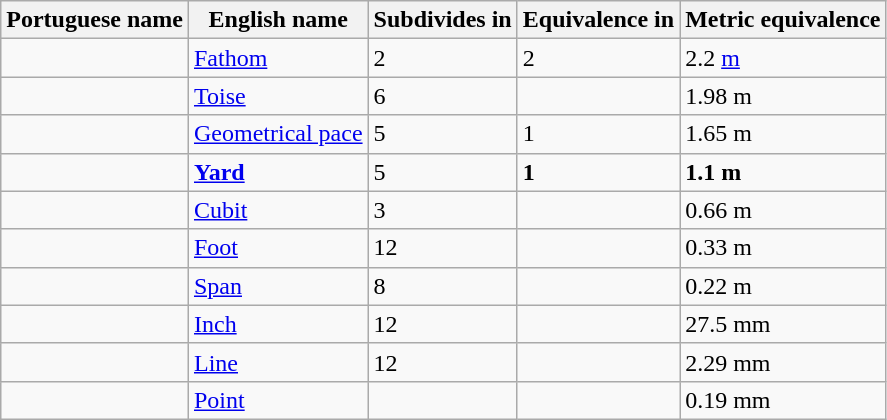<table class="wikitable">
<tr ---->
<th>Portuguese name</th>
<th>English name</th>
<th>Subdivides in</th>
<th>Equivalence in </th>
<th>Metric equivalence</th>
</tr>
<tr ---->
<td></td>
<td><a href='#'>Fathom</a></td>
<td>2 </td>
<td>2</td>
<td>2.2 <a href='#'>m</a></td>
</tr>
<tr ---->
<td></td>
<td><a href='#'>Toise</a></td>
<td>6 </td>
<td></td>
<td>1.98 m</td>
</tr>
<tr ---->
<td></td>
<td><a href='#'>Geometrical pace</a></td>
<td>5 </td>
<td>1</td>
<td>1.65 m</td>
</tr>
<tr ---->
<td></td>
<td><strong><a href='#'>Yard</a></strong></td>
<td>5 </td>
<td><strong>1</strong></td>
<td><strong>1.1 m</strong></td>
</tr>
<tr ---->
<td></td>
<td><a href='#'>Cubit</a></td>
<td>3 </td>
<td></td>
<td>0.66 m</td>
</tr>
<tr ---->
<td></td>
<td><a href='#'>Foot</a></td>
<td>12 </td>
<td></td>
<td>0.33 m</td>
</tr>
<tr ---->
<td></td>
<td><a href='#'>Span</a></td>
<td>8 </td>
<td></td>
<td>0.22 m</td>
</tr>
<tr --->
<td></td>
<td><a href='#'>Inch</a></td>
<td>12 </td>
<td></td>
<td>27.5 mm</td>
</tr>
<tr ---->
<td></td>
<td><a href='#'>Line</a></td>
<td>12 </td>
<td></td>
<td>2.29 mm</td>
</tr>
<tr ---->
<td></td>
<td><a href='#'>Point</a></td>
<td></td>
<td></td>
<td>0.19 mm</td>
</tr>
</table>
